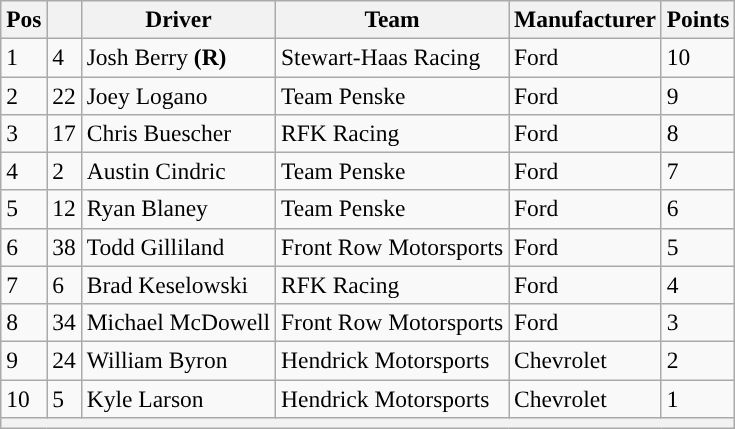<table class="wikitable" style="font-size:98%">
<tr>
<th>Pos</th>
<th></th>
<th>Driver</th>
<th>Team</th>
<th>Manufacturer</th>
<th>Points</th>
</tr>
<tr>
<td>1</td>
<td>4</td>
<td>Josh Berry <strong>(R)</strong></td>
<td>Stewart-Haas Racing</td>
<td>Ford</td>
<td>10</td>
</tr>
<tr>
<td>2</td>
<td>22</td>
<td>Joey Logano</td>
<td>Team Penske</td>
<td>Ford</td>
<td>9</td>
</tr>
<tr>
<td>3</td>
<td>17</td>
<td>Chris Buescher</td>
<td>RFK Racing</td>
<td>Ford</td>
<td>8</td>
</tr>
<tr>
<td>4</td>
<td>2</td>
<td>Austin Cindric</td>
<td>Team Penske</td>
<td>Ford</td>
<td>7</td>
</tr>
<tr>
<td>5</td>
<td>12</td>
<td>Ryan Blaney</td>
<td>Team Penske</td>
<td>Ford</td>
<td>6</td>
</tr>
<tr>
<td>6</td>
<td>38</td>
<td>Todd Gilliland</td>
<td>Front Row Motorsports</td>
<td>Ford</td>
<td>5</td>
</tr>
<tr>
<td>7</td>
<td>6</td>
<td>Brad Keselowski</td>
<td>RFK Racing</td>
<td>Ford</td>
<td>4</td>
</tr>
<tr>
<td>8</td>
<td>34</td>
<td>Michael McDowell</td>
<td>Front Row Motorsports</td>
<td>Ford</td>
<td>3</td>
</tr>
<tr>
<td>9</td>
<td>24</td>
<td>William Byron</td>
<td>Hendrick Motorsports</td>
<td>Chevrolet</td>
<td>2</td>
</tr>
<tr>
<td>10</td>
<td>5</td>
<td>Kyle Larson</td>
<td>Hendrick Motorsports</td>
<td>Chevrolet</td>
<td>1</td>
</tr>
<tr>
<th colspan="6"></th>
</tr>
</table>
